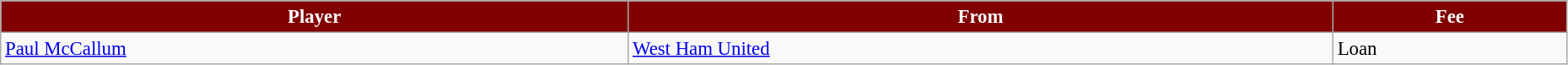<table class="wikitable" style="text-align:left; font-size:95%;width:98%;">
<tr>
<th style="background:maroon; color:white;">Player</th>
<th style="background:maroon; color:white;">From</th>
<th style="background:maroon; color:white;">Fee</th>
</tr>
<tr>
<td> <a href='#'>Paul McCallum</a></td>
<td> <a href='#'>West Ham United</a></td>
<td>Loan</td>
</tr>
</table>
